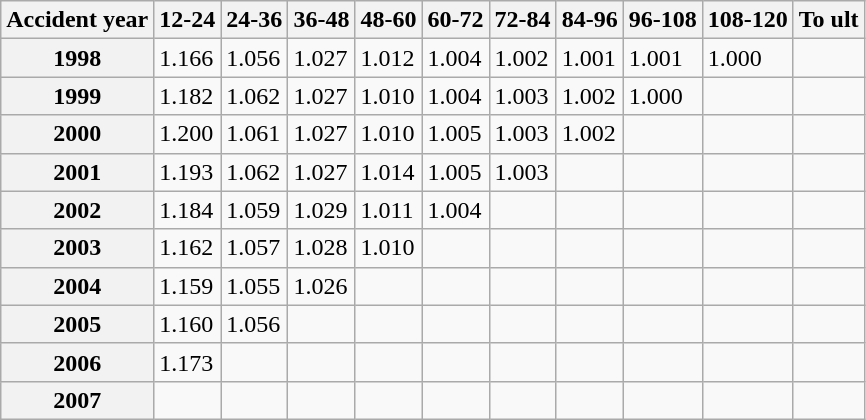<table class="wikitable">
<tr>
<th>Accident year</th>
<th>12-24</th>
<th>24-36</th>
<th>36-48</th>
<th>48-60</th>
<th>60-72</th>
<th>72-84</th>
<th>84-96</th>
<th>96-108</th>
<th>108-120</th>
<th>To ult</th>
</tr>
<tr>
<th>1998</th>
<td>1.166</td>
<td>1.056</td>
<td>1.027</td>
<td>1.012</td>
<td>1.004</td>
<td>1.002</td>
<td>1.001</td>
<td>1.001</td>
<td>1.000</td>
<td></td>
</tr>
<tr>
<th>1999</th>
<td>1.182</td>
<td>1.062</td>
<td>1.027</td>
<td>1.010</td>
<td>1.004</td>
<td>1.003</td>
<td>1.002</td>
<td>1.000</td>
<td></td>
<td></td>
</tr>
<tr>
<th>2000</th>
<td>1.200</td>
<td>1.061</td>
<td>1.027</td>
<td>1.010</td>
<td>1.005</td>
<td>1.003</td>
<td>1.002</td>
<td></td>
<td></td>
<td></td>
</tr>
<tr>
<th>2001</th>
<td>1.193</td>
<td>1.062</td>
<td>1.027</td>
<td>1.014</td>
<td>1.005</td>
<td>1.003</td>
<td></td>
<td></td>
<td></td>
<td></td>
</tr>
<tr>
<th>2002</th>
<td>1.184</td>
<td>1.059</td>
<td>1.029</td>
<td>1.011</td>
<td>1.004</td>
<td></td>
<td></td>
<td></td>
<td></td>
<td></td>
</tr>
<tr>
<th>2003</th>
<td>1.162</td>
<td>1.057</td>
<td>1.028</td>
<td>1.010</td>
<td></td>
<td></td>
<td></td>
<td></td>
<td></td>
<td></td>
</tr>
<tr>
<th>2004</th>
<td>1.159</td>
<td>1.055</td>
<td>1.026</td>
<td></td>
<td></td>
<td></td>
<td></td>
<td></td>
<td></td>
<td></td>
</tr>
<tr>
<th>2005</th>
<td>1.160</td>
<td>1.056</td>
<td></td>
<td></td>
<td></td>
<td></td>
<td></td>
<td></td>
<td></td>
<td></td>
</tr>
<tr>
<th>2006</th>
<td>1.173</td>
<td></td>
<td></td>
<td></td>
<td></td>
<td></td>
<td></td>
<td></td>
<td></td>
<td></td>
</tr>
<tr>
<th>2007</th>
<td></td>
<td></td>
<td></td>
<td></td>
<td></td>
<td></td>
<td></td>
<td></td>
<td></td>
<td></td>
</tr>
</table>
